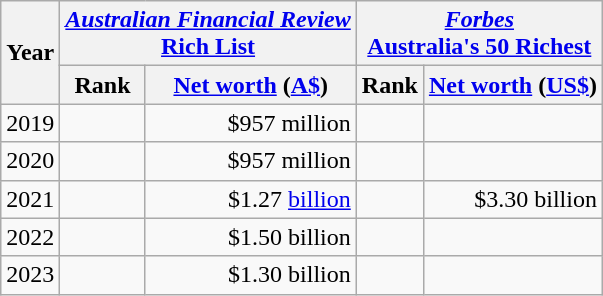<table class="wikitable">
<tr>
<th rowspan=2>Year</th>
<th colspan=2><em><a href='#'>Australian Financial Review</a></em><br><a href='#'>Rich List</a></th>
<th colspan=2><em><a href='#'>Forbes</a></em><br><a href='#'>Australia's 50 Richest</a></th>
</tr>
<tr>
<th>Rank</th>
<th><a href='#'>Net worth</a> (<a href='#'>A$</a>)</th>
<th>Rank</th>
<th><a href='#'>Net worth</a> (<a href='#'>US$</a>)</th>
</tr>
<tr>
<td>2019</td>
<td align="center"></td>
<td align="right">$957 million </td>
<td align="center"></td>
<td align="right"></td>
</tr>
<tr>
<td>2020</td>
<td align="center"></td>
<td align="right">$957 million </td>
<td align="center"></td>
<td align="right"></td>
</tr>
<tr>
<td>2021</td>
<td align="center"></td>
<td align="right">$1.27 <a href='#'>billion</a> </td>
<td align="center"></td>
<td align="right">$3.30 billion</td>
</tr>
<tr>
<td>2022</td>
<td align="center"></td>
<td align="right">$1.50 billion </td>
<td align="center"></td>
<td align="right"></td>
</tr>
<tr>
<td>2023</td>
<td align="center"></td>
<td align="right">$1.30 billion </td>
<td align="center"></td>
<td align="right"></td>
</tr>
</table>
